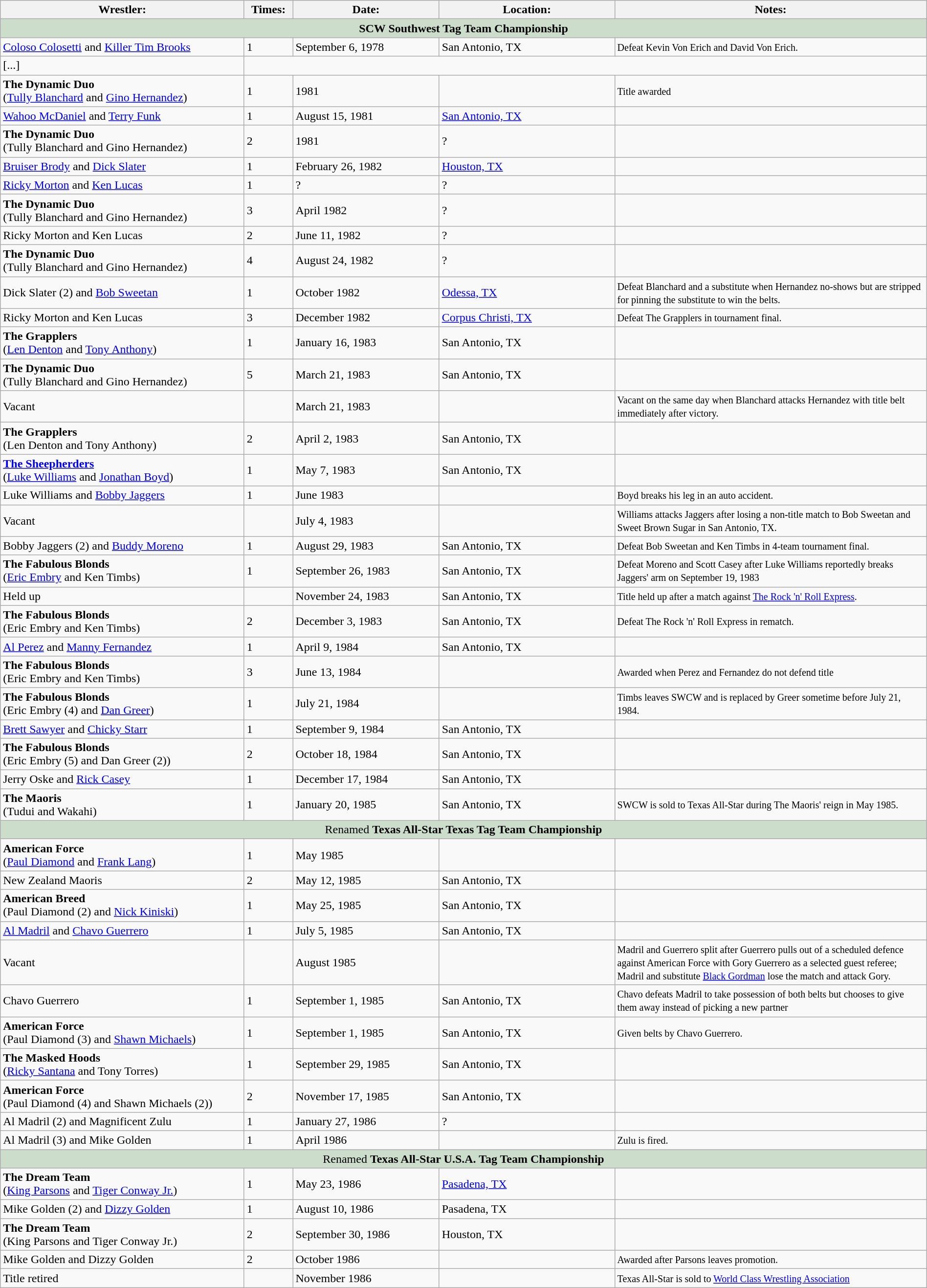<table class="wikitable" width=100%>
<tr>
<th width=25%>Wrestler:</th>
<th width=5%>Times:</th>
<th width=15%>Date:</th>
<th width=18%>Location:</th>
<th width=32%>Notes:</th>
</tr>
<tr ary>
<td colspan=5 style="background: #ccddcc;" align=center><strong>SCW Southwest Tag Team Championship</strong></td>
</tr>
<tr>
<td><a href='#'>Coloso Colosetti</a> and <a href='#'>Killer Tim Brooks</a></td>
<td>1</td>
<td>September 6, 1978</td>
<td>San Antonio, TX</td>
<td><small>Defeat Kevin Von Erich and David Von Erich.</small></td>
</tr>
<tr>
<td>[...]</td>
</tr>
<tr>
<td><strong>The Dynamic Duo</strong><br>(<a href='#'>Tully Blanchard</a> and <a href='#'>Gino Hernandez</a>)</td>
<td>1</td>
<td>1981</td>
<td></td>
<td><small>Title awarded</small></td>
</tr>
<tr>
<td><a href='#'>Wahoo McDaniel</a> and <a href='#'>Terry Funk</a></td>
<td>1</td>
<td>August 15, 1981</td>
<td><a href='#'>San Antonio, TX</a></td>
<td></td>
</tr>
<tr>
<td><strong>The Dynamic Duo</strong><br>(Tully Blanchard and Gino Hernandez)</td>
<td>2</td>
<td>1981</td>
<td>?</td>
<td></td>
</tr>
<tr>
<td><a href='#'>Bruiser Brody</a> and <a href='#'>Dick Slater</a></td>
<td>1</td>
<td>February 26, 1982</td>
<td><a href='#'>Houston, TX</a></td>
<td></td>
</tr>
<tr>
<td><a href='#'>Ricky Morton</a> and <a href='#'>Ken Lucas</a></td>
<td>1</td>
<td>?</td>
<td>?</td>
<td></td>
</tr>
<tr>
<td><strong>The Dynamic Duo</strong><br>(Tully Blanchard and Gino Hernandez)</td>
<td>3</td>
<td>April 1982</td>
<td>?</td>
<td></td>
</tr>
<tr>
<td>Ricky Morton and Ken Lucas</td>
<td>2</td>
<td>June 11, 1982</td>
<td>?</td>
<td></td>
</tr>
<tr>
<td><strong>The Dynamic Duo</strong><br>(Tully Blanchard and Gino Hernandez)</td>
<td>4</td>
<td>August 24, 1982</td>
<td>?</td>
<td></td>
</tr>
<tr>
<td>Dick Slater (2) and <a href='#'>Bob Sweetan</a></td>
<td>1</td>
<td>October 1982</td>
<td><a href='#'>Odessa, TX</a></td>
<td><small>Defeat Blanchard and a substitute when Hernandez no-shows but are stripped for pinning the substitute to win the belts.</small></td>
</tr>
<tr>
<td>Ricky Morton and Ken Lucas</td>
<td>3</td>
<td>December 1982</td>
<td><a href='#'>Corpus Christi, TX</a></td>
<td><small>Defeat The Grapplers in tournament final.</small></td>
</tr>
<tr>
<td><strong>The Grapplers</strong><br>(<a href='#'>Len Denton</a> and <a href='#'>Tony Anthony</a>)</td>
<td>1</td>
<td>January 16, 1983</td>
<td>San Antonio, TX</td>
<td></td>
</tr>
<tr>
<td><strong>The Dynamic Duo</strong><br>(Tully Blanchard and Gino Hernandez)</td>
<td>5</td>
<td>March 21, 1983</td>
<td>San Antonio, TX</td>
<td></td>
</tr>
<tr>
<td>Vacant</td>
<td></td>
<td>March 21, 1983</td>
<td></td>
<td><small>Vacant on the same day when Blanchard attacks Hernandez with title belt immediately after victory.</small></td>
</tr>
<tr>
<td><strong>The Grapplers</strong><br>(Len Denton and Tony Anthony)</td>
<td>2</td>
<td>April 2, 1983</td>
<td>San Antonio, TX</td>
<td></td>
</tr>
<tr>
<td><strong><a href='#'>The Sheepherders</a></strong><br>(<a href='#'>Luke Williams</a> and <a href='#'>Jonathan Boyd</a>)</td>
<td>1</td>
<td>May 7, 1983</td>
<td>San Antonio, TX</td>
<td></td>
</tr>
<tr>
<td>Luke Williams and <a href='#'>Bobby Jaggers</a></td>
<td>1</td>
<td>June 1983</td>
<td></td>
<td><small>Boyd breaks his leg in an auto accident.</small></td>
</tr>
<tr>
<td>Vacant</td>
<td></td>
<td>July 4, 1983</td>
<td></td>
<td><small>Williams attacks Jaggers after losing a non-title match to Bob Sweetan and Sweet Brown Sugar in San Antonio, TX.</small></td>
</tr>
<tr>
<td>Bobby Jaggers (2) and <a href='#'>Buddy Moreno</a></td>
<td>1</td>
<td>August 29, 1983</td>
<td>San Antonio, TX</td>
<td><small>Defeat Bob Sweetan and Ken Timbs in 4-team tournament final.</small></td>
</tr>
<tr>
<td><strong>The Fabulous Blonds</strong><br>(<a href='#'>Eric Embry</a> and Ken Timbs)</td>
<td>1</td>
<td>September 26, 1983</td>
<td>San Antonio, TX</td>
<td><small>Defeat Moreno and Scott Casey after Luke Williams reportedly breaks Jaggers' arm on September 19, 1983</small></td>
</tr>
<tr>
<td>Held up</td>
<td></td>
<td>November 24, 1983</td>
<td>San Antonio, TX</td>
<td><small>Title held up after a match against <a href='#'>The Rock 'n' Roll Express</a>.</small></td>
</tr>
<tr>
<td><strong>The Fabulous Blonds</strong><br>(Eric Embry and Ken Timbs)</td>
<td>2</td>
<td>December 3, 1983</td>
<td>San Antonio, TX</td>
<td><small>Defeat The Rock 'n' Roll Express in rematch.</small></td>
</tr>
<tr>
<td><a href='#'>Al Perez</a> and <a href='#'>Manny Fernandez</a></td>
<td>1</td>
<td>April 9, 1984</td>
<td>San Antonio, TX</td>
<td></td>
</tr>
<tr>
<td><strong>The Fabulous Blonds</strong><br>(Eric Embry and Ken Timbs)</td>
<td>3</td>
<td>June 13, 1984</td>
<td></td>
<td><small>Awarded when Perez and Fernandez do not defend title</small></td>
</tr>
<tr>
<td><strong>The Fabulous Blonds</strong><br>(Eric Embry (4) and <a href='#'>Dan Greer</a>)</td>
<td>1</td>
<td>July 21, 1984</td>
<td></td>
<td><small>Timbs leaves SWCW and is replaced by Greer sometime before July 21, 1984.</small></td>
</tr>
<tr>
<td><a href='#'>Brett Sawyer</a> and <a href='#'>Chicky Starr</a></td>
<td>1</td>
<td>September 9, 1984</td>
<td>San Antonio, TX</td>
<td></td>
</tr>
<tr>
<td><strong>The Fabulous Blonds</strong><br>(Eric Embry (5) and Dan Greer (2))</td>
<td>2</td>
<td>October 18, 1984</td>
<td>San Antonio, TX</td>
<td></td>
</tr>
<tr>
<td>Jerry Oske and <a href='#'>Rick Casey</a></td>
<td>1</td>
<td>December 17, 1984</td>
<td>San Antonio, TX</td>
<td></td>
</tr>
<tr>
<td><strong>The Maoris</strong><br>(Tudui and Wakahi)</td>
<td>1</td>
<td>January 20, 1985</td>
<td>San Antonio, TX</td>
<td><small>SWCW is sold to Texas All-Star during The Maoris' reign in May 1985.</small></td>
</tr>
<tr>
<td colspan=5 style="background: #ccddcc;" align=center>Renamed <strong>Texas All-Star Texas Tag Team Championship</strong></td>
</tr>
<tr>
<td><strong>American Force</strong><br>(<a href='#'>Paul Diamond</a> and <a href='#'>Frank Lang</a>)</td>
<td>1</td>
<td>May 1985</td>
<td></td>
<td></td>
</tr>
<tr>
<td>New Zealand Maoris</td>
<td>2</td>
<td>May 12, 1985</td>
<td>San Antonio, TX</td>
<td></td>
</tr>
<tr>
<td><strong>American Breed</strong><br>(Paul Diamond (2) and <a href='#'>Nick Kiniski</a>)</td>
<td>1</td>
<td>May 25, 1985</td>
<td>San Antonio, TX</td>
<td></td>
</tr>
<tr>
<td><a href='#'>Al Madril</a> and <a href='#'>Chavo Guerrero</a></td>
<td>1</td>
<td>July 5, 1985</td>
<td>San Antonio, TX</td>
<td></td>
</tr>
<tr>
<td>Vacant</td>
<td></td>
<td>August 1985</td>
<td></td>
<td><small>Madril and Guerrero split after Guerrero pulls out of a scheduled defence against American Force with Gory Guerrero as a selected guest referee; Madril and substitute <a href='#'>Black Gordman</a> lose the match and attack Gory.</small></td>
</tr>
<tr>
<td>Chavo Guerrero</td>
<td>1</td>
<td>September 1, 1985</td>
<td>San Antonio, TX</td>
<td><small>Chavo defeats Madril to take possession of both belts but chooses to give them away instead of picking a new partner</small></td>
</tr>
<tr>
<td><strong>American Force</strong><br>(Paul Diamond (3) and <a href='#'>Shawn Michaels</a>)</td>
<td>1</td>
<td>September 1, 1985</td>
<td>San Antonio, TX</td>
<td><small>Given belts by Chavo Guerrero.</small></td>
</tr>
<tr>
<td><strong>The Masked Hoods</strong><br>(<a href='#'>Ricky Santana</a> and Tony Torres)</td>
<td>1</td>
<td>September 29, 1985</td>
<td>San Antonio, TX</td>
<td></td>
</tr>
<tr>
<td><strong>American Force</strong><br>(Paul Diamond (4) and Shawn Michaels (2))</td>
<td>2</td>
<td>November 17, 1985</td>
<td>San Antonio, TX</td>
<td></td>
</tr>
<tr>
<td>Al Madril (2) and Magnificent Zulu</td>
<td>1</td>
<td>January 27, 1986</td>
<td>?</td>
<td></td>
</tr>
<tr>
<td>Al Madril (3) and Mike Golden</td>
<td>1</td>
<td>April 1986</td>
<td></td>
<td><small>Zulu is fired.</small></td>
</tr>
<tr>
<td colspan=5 style="background: #ccddcc;" align=center>Renamed <strong>Texas All-Star U.S.A. Tag Team Championship</strong></td>
</tr>
<tr>
<td><strong>The Dream Team</strong><br>(<a href='#'>King Parsons</a> and <a href='#'>Tiger Conway Jr.</a>)</td>
<td>1</td>
<td>May 23, 1986</td>
<td><a href='#'>Pasadena, TX</a></td>
<td></td>
</tr>
<tr>
<td>Mike Golden (2) and <a href='#'>Dizzy Golden</a></td>
<td>1</td>
<td>August 10, 1986</td>
<td>Pasadena, TX</td>
<td></td>
</tr>
<tr>
<td><strong>The Dream Team</strong><br>(King Parsons and Tiger Conway Jr.)</td>
<td>2</td>
<td>September 30, 1986</td>
<td>Houston, TX</td>
<td></td>
</tr>
<tr>
<td>Mike Golden and Dizzy Golden</td>
<td>2</td>
<td>October 1986</td>
<td></td>
<td><small>Awarded after Parsons leaves promotion.</small></td>
</tr>
<tr>
<td>Title retired</td>
<td></td>
<td>November 1986</td>
<td></td>
<td><small>Texas All-Star is sold to <a href='#'>World Class Wrestling Association</a></small></td>
</tr>
</table>
